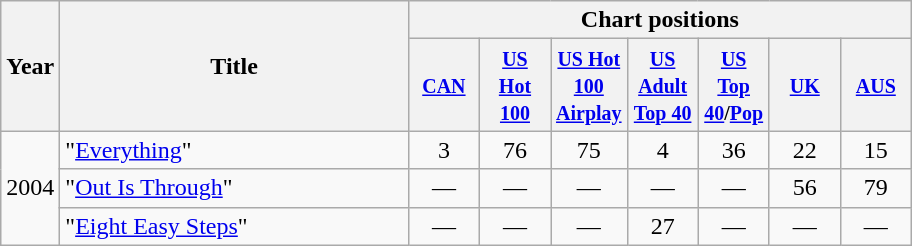<table class="wikitable">
<tr>
<th width="28" rowspan="2">Year</th>
<th width="225" rowspan="2">Title</th>
<th colspan="8">Chart positions</th>
</tr>
<tr>
<th width="40"><small><a href='#'>CAN</a></small></th>
<th width="40"><small><a href='#'>US Hot 100</a></small></th>
<th width="40"><small><a href='#'>US Hot 100 Airplay</a></small></th>
<th width="40"><small><a href='#'>US Adult Top 40</a></small></th>
<th width="40"><small><a href='#'>US Top 40</a>/<a href='#'>Pop</a></small></th>
<th width="40"><small><a href='#'>UK</a></small></th>
<th width="40"><small><a href='#'>AUS</a></small></th>
</tr>
<tr>
<td align="center" rowspan="3">2004</td>
<td>"<a href='#'>Everything</a>"</td>
<td align="center">3</td>
<td align="center">76</td>
<td align="center">75</td>
<td align="center">4</td>
<td align="center">36</td>
<td align="center">22</td>
<td align="center">15</td>
</tr>
<tr>
<td>"<a href='#'>Out Is Through</a>"</td>
<td align="center">—</td>
<td align="center">—</td>
<td align="center">—</td>
<td align="center">—</td>
<td align="center">—</td>
<td align="center">56</td>
<td align="center">79</td>
</tr>
<tr>
<td>"<a href='#'>Eight Easy Steps</a>"</td>
<td align="center">—</td>
<td align="center">—</td>
<td align="center">—</td>
<td align="center">27</td>
<td align="center">—</td>
<td align="center">—</td>
<td align="center">—</td>
</tr>
</table>
